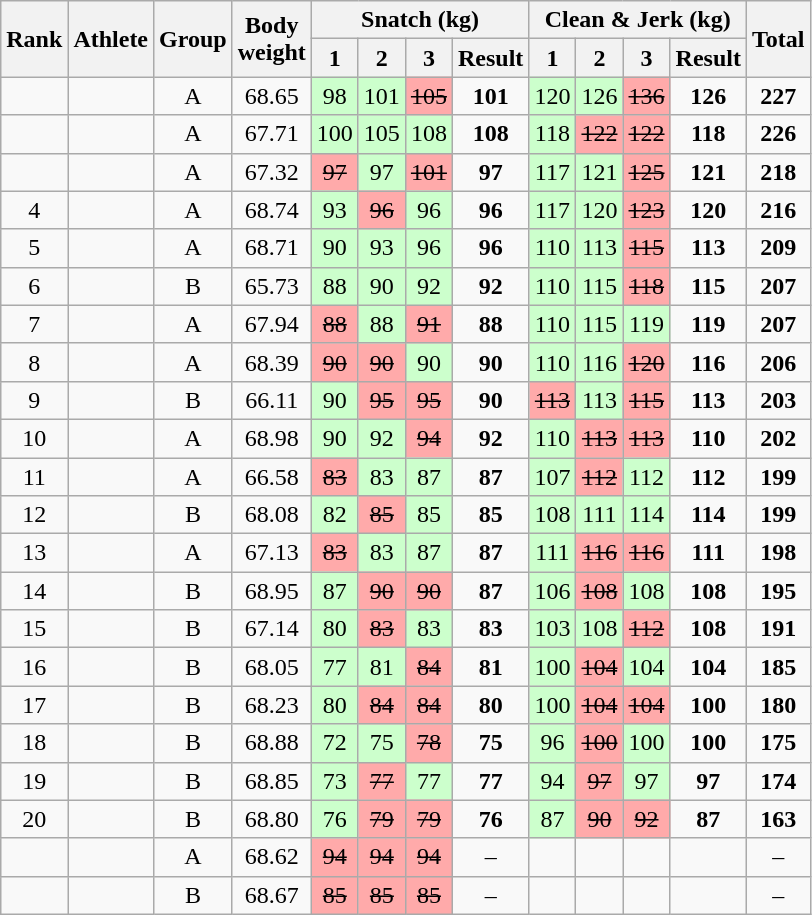<table class="wikitable sortable" style="text-align:center;">
<tr>
<th rowspan="2">Rank</th>
<th rowspan="2">Athlete</th>
<th rowspan="2">Group</th>
<th rowspan="2">Body<br>weight</th>
<th colspan="4">Snatch (kg)</th>
<th colspan="4">Clean & Jerk (kg)</th>
<th rowspan="2">Total</th>
</tr>
<tr>
<th>1</th>
<th>2</th>
<th>3</th>
<th>Result</th>
<th>1</th>
<th>2</th>
<th>3</th>
<th>Result</th>
</tr>
<tr>
<td></td>
<td align="left"></td>
<td>A</td>
<td>68.65</td>
<td bgcolor="ccffcc">98</td>
<td bgcolor="ccffcc">101</td>
<td bgcolor="ffaaaa"><s>105</s></td>
<td><strong>101</strong></td>
<td bgcolor="ccffcc">120</td>
<td bgcolor="ccffcc">126</td>
<td bgcolor="ffaaaa"><s>136</s></td>
<td><strong>126</strong></td>
<td><strong>227</strong></td>
</tr>
<tr>
<td></td>
<td align="left"></td>
<td>A</td>
<td>67.71</td>
<td bgcolor="ccffcc">100</td>
<td bgcolor="ccffcc">105</td>
<td bgcolor="ccffcc">108</td>
<td><strong>108</strong></td>
<td bgcolor="ccffcc">118</td>
<td bgcolor="ffaaaa"><s>122</s></td>
<td bgcolor="ffaaaa"><s>122</s></td>
<td><strong>118</strong></td>
<td><strong>226</strong></td>
</tr>
<tr>
<td></td>
<td align="left"></td>
<td>A</td>
<td>67.32</td>
<td bgcolor="ffaaaa"><s>97</s></td>
<td bgcolor="ccffcc">97</td>
<td bgcolor="ffaaaa"><s>101</s></td>
<td><strong>97</strong></td>
<td bgcolor="ccffcc">117</td>
<td bgcolor="ccffcc">121</td>
<td bgcolor="ffaaaa"><s>125</s></td>
<td><strong>121</strong></td>
<td><strong>218</strong></td>
</tr>
<tr>
<td>4</td>
<td align="left"></td>
<td>A</td>
<td>68.74</td>
<td bgcolor="ccffcc">93</td>
<td bgcolor="ffaaaa"><s>96</s></td>
<td bgcolor="ccffcc">96</td>
<td><strong>96</strong></td>
<td bgcolor="ccffcc">117</td>
<td bgcolor="ccffcc">120</td>
<td bgcolor="ffaaaa"><s>123</s></td>
<td><strong>120</strong></td>
<td><strong>216</strong></td>
</tr>
<tr>
<td>5</td>
<td align="left"></td>
<td>A</td>
<td>68.71</td>
<td bgcolor="ccffcc">90</td>
<td bgcolor="ccffcc">93</td>
<td bgcolor="ccffcc">96</td>
<td><strong>96</strong></td>
<td bgcolor="ccffcc">110</td>
<td bgcolor="ccffcc">113</td>
<td bgcolor="ffaaaa"><s>115</s></td>
<td><strong>113</strong></td>
<td><strong>209</strong></td>
</tr>
<tr>
<td>6</td>
<td align="left"></td>
<td>B</td>
<td>65.73</td>
<td bgcolor="ccffcc">88</td>
<td bgcolor="ccffcc">90</td>
<td bgcolor="ccffcc">92</td>
<td><strong>92</strong></td>
<td bgcolor="ccffcc">110</td>
<td bgcolor="ccffcc">115</td>
<td bgcolor="ffaaaa"><s>118</s></td>
<td><strong>115</strong></td>
<td><strong>207</strong></td>
</tr>
<tr>
<td>7</td>
<td align="left"></td>
<td>A</td>
<td>67.94</td>
<td bgcolor="ffaaaa"><s>88</s></td>
<td bgcolor="ccffcc">88</td>
<td bgcolor="ffaaaa"><s>91</s></td>
<td><strong>88</strong></td>
<td bgcolor="ccffcc">110</td>
<td bgcolor="ccffcc">115</td>
<td bgcolor="ccffcc">119</td>
<td><strong>119</strong></td>
<td><strong>207</strong></td>
</tr>
<tr>
<td>8</td>
<td align="left"></td>
<td>A</td>
<td>68.39</td>
<td bgcolor="ffaaaa"><s>90</s></td>
<td bgcolor="ffaaaa"><s>90</s></td>
<td bgcolor="ccffcc">90</td>
<td><strong>90</strong></td>
<td bgcolor="ccffcc">110</td>
<td bgcolor="ccffcc">116</td>
<td bgcolor="ffaaaa"><s>120</s></td>
<td><strong>116</strong></td>
<td><strong>206</strong></td>
</tr>
<tr>
<td>9</td>
<td align="left"></td>
<td>B</td>
<td>66.11</td>
<td bgcolor="ccffcc">90</td>
<td bgcolor="ffaaaa"><s>95</s></td>
<td bgcolor="ffaaaa"><s>95</s></td>
<td><strong>90</strong></td>
<td bgcolor="ffaaaa"><s>113</s></td>
<td bgcolor="ccffcc">113</td>
<td bgcolor="ffaaaa"><s>115</s></td>
<td><strong>113</strong></td>
<td><strong>203</strong></td>
</tr>
<tr>
<td>10</td>
<td align="left"></td>
<td>A</td>
<td>68.98</td>
<td bgcolor="ccffcc">90</td>
<td bgcolor="ccffcc">92</td>
<td bgcolor="ffaaaa"><s>94</s></td>
<td><strong>92</strong></td>
<td bgcolor="ccffcc">110</td>
<td bgcolor="ffaaaa"><s>113</s></td>
<td bgcolor="ffaaaa"><s>113</s></td>
<td><strong>110</strong></td>
<td><strong>202</strong></td>
</tr>
<tr>
<td>11</td>
<td align="left"></td>
<td>A</td>
<td>66.58</td>
<td bgcolor="ffaaaa"><s>83</s></td>
<td bgcolor="ccffcc">83</td>
<td bgcolor="ccffcc">87</td>
<td><strong>87</strong></td>
<td bgcolor="ccffcc">107</td>
<td bgcolor="ffaaaa"><s>112</s></td>
<td bgcolor="ccffcc">112</td>
<td><strong>112</strong></td>
<td><strong>199</strong></td>
</tr>
<tr>
<td>12</td>
<td align="left"></td>
<td>B</td>
<td>68.08</td>
<td bgcolor="ccffcc">82</td>
<td bgcolor="ffaaaa"><s>85</s></td>
<td bgcolor="ccffcc">85</td>
<td><strong>85</strong></td>
<td bgcolor="ccffcc">108</td>
<td bgcolor="ccffcc">111</td>
<td bgcolor="ccffcc">114</td>
<td><strong>114</strong></td>
<td><strong>199</strong></td>
</tr>
<tr>
<td>13</td>
<td align="left"></td>
<td>A</td>
<td>67.13</td>
<td bgcolor="ffaaaa"><s>83</s></td>
<td bgcolor="ccffcc">83</td>
<td bgcolor="ccffcc">87</td>
<td><strong>87</strong></td>
<td bgcolor="ccffcc">111</td>
<td bgcolor="ffaaaa"><s>116</s></td>
<td bgcolor="ffaaaa"><s>116</s></td>
<td><strong>111</strong></td>
<td><strong>198</strong></td>
</tr>
<tr>
<td>14</td>
<td align="left"></td>
<td>B</td>
<td>68.95</td>
<td bgcolor="ccffcc">87</td>
<td bgcolor="ffaaaa"><s>90</s></td>
<td bgcolor="ffaaaa"><s>90</s></td>
<td><strong>87</strong></td>
<td bgcolor="ccffcc">106</td>
<td bgcolor="ffaaaa"><s>108</s></td>
<td bgcolor="ccffcc">108</td>
<td><strong>108</strong></td>
<td><strong>195</strong></td>
</tr>
<tr>
<td>15</td>
<td align="left"></td>
<td>B</td>
<td>67.14</td>
<td bgcolor="ccffcc">80</td>
<td bgcolor="ffaaaa"><s>83</s></td>
<td bgcolor="ccffcc">83</td>
<td><strong>83</strong></td>
<td bgcolor="ccffcc">103</td>
<td bgcolor="ccffcc">108</td>
<td bgcolor="ffaaaa"><s>112</s></td>
<td><strong>108</strong></td>
<td><strong>191</strong></td>
</tr>
<tr>
<td>16</td>
<td align="left"></td>
<td>B</td>
<td>68.05</td>
<td bgcolor="ccffcc">77</td>
<td bgcolor="ccffcc">81</td>
<td bgcolor="ffaaaa"><s>84</s></td>
<td><strong>81</strong></td>
<td bgcolor="ccffcc">100</td>
<td bgcolor="ffaaaa"><s>104</s></td>
<td bgcolor="ccffcc">104</td>
<td><strong>104</strong></td>
<td><strong>185</strong></td>
</tr>
<tr>
<td>17</td>
<td align="left"></td>
<td>B</td>
<td>68.23</td>
<td bgcolor="ccffcc">80</td>
<td bgcolor="ffaaaa"><s>84</s></td>
<td bgcolor="ffaaaa"><s>84</s></td>
<td><strong>80</strong></td>
<td bgcolor="ccffcc">100</td>
<td bgcolor="ffaaaa"><s>104</s></td>
<td bgcolor="ffaaaa"><s>104</s></td>
<td><strong>100</strong></td>
<td><strong>180</strong></td>
</tr>
<tr>
<td>18</td>
<td align="left"></td>
<td>B</td>
<td>68.88</td>
<td bgcolor="ccffcc">72</td>
<td bgcolor="ccffcc">75</td>
<td bgcolor="ffaaaa"><s>78</s></td>
<td><strong>75</strong></td>
<td bgcolor="ccffcc">96</td>
<td bgcolor="ffaaaa"><s>100</s></td>
<td bgcolor="ccffcc">100</td>
<td><strong>100</strong></td>
<td><strong>175</strong></td>
</tr>
<tr>
<td>19</td>
<td align="left"></td>
<td>B</td>
<td>68.85</td>
<td bgcolor="ccffcc">73</td>
<td bgcolor="ffaaaa"><s>77</s></td>
<td bgcolor="ccffcc">77</td>
<td><strong>77</strong></td>
<td bgcolor="ccffcc">94</td>
<td bgcolor="ffaaaa"><s>97</s></td>
<td bgcolor="ccffcc">97</td>
<td><strong>97</strong></td>
<td><strong>174</strong></td>
</tr>
<tr>
<td>20</td>
<td align="left"></td>
<td>B</td>
<td>68.80</td>
<td bgcolor="ccffcc">76</td>
<td bgcolor="ffaaaa"><s>79</s></td>
<td bgcolor="ffaaaa"><s>79</s></td>
<td><strong>76</strong></td>
<td bgcolor="ccffcc">87</td>
<td bgcolor="ffaaaa"><s>90</s></td>
<td bgcolor="ffaaaa"><s>92</s></td>
<td><strong>87</strong></td>
<td><strong>163</strong></td>
</tr>
<tr>
<td></td>
<td align="left"></td>
<td>A</td>
<td>68.62</td>
<td bgcolor="ffaaaa"><s>94</s></td>
<td bgcolor="ffaaaa"><s>94</s></td>
<td bgcolor="ffaaaa"><s>94</s></td>
<td>–</td>
<td></td>
<td></td>
<td></td>
<td></td>
<td>–</td>
</tr>
<tr>
<td></td>
<td align="left"></td>
<td>B</td>
<td>68.67</td>
<td bgcolor="ffaaaa"><s>85</s></td>
<td bgcolor="ffaaaa"><s>85</s></td>
<td bgcolor="ffaaaa"><s>85</s></td>
<td>–</td>
<td></td>
<td></td>
<td></td>
<td></td>
<td>–</td>
</tr>
</table>
